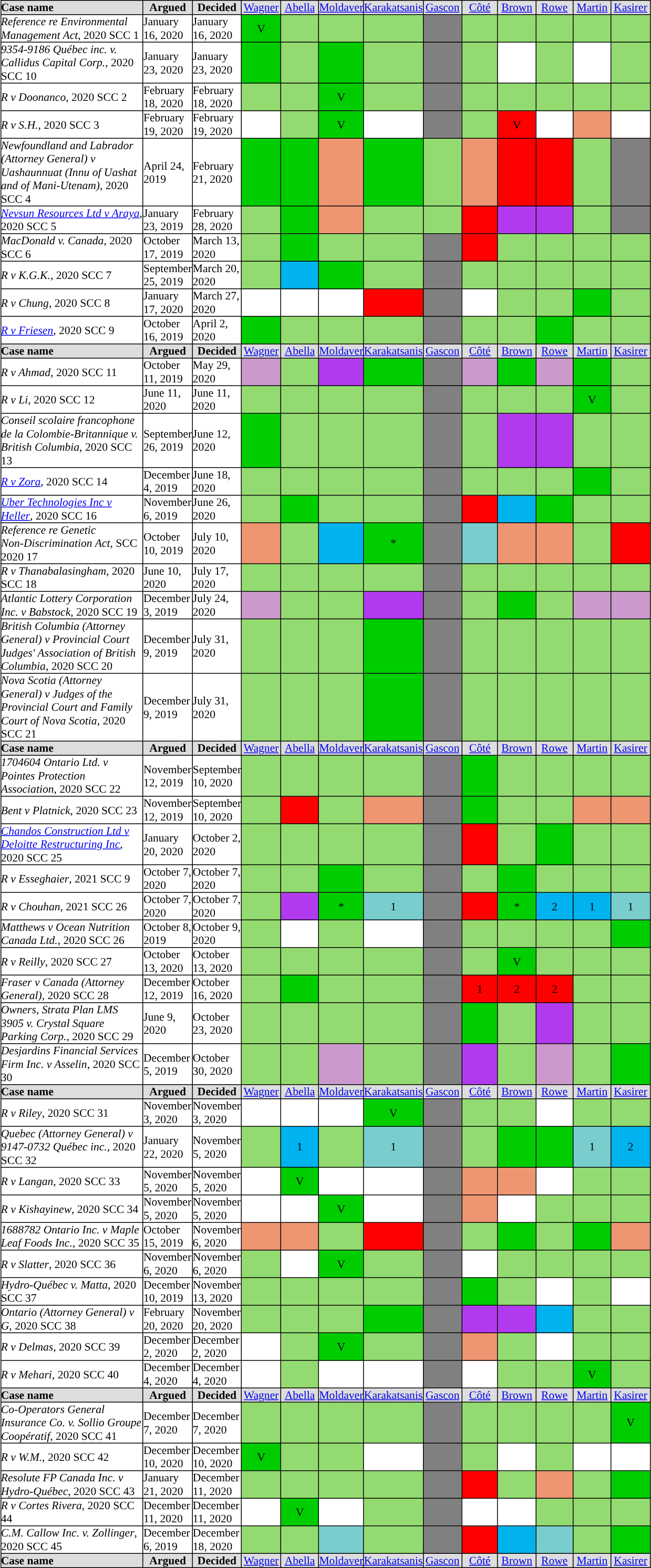<table cellpadding="0" cellspacing="1" border="1"  style="margin:auto; border-collapse:collapse; font-size:90%; width:825px;">
<tr style="text-align:center;">
<th style="background:#ddd; text-align:left;">Case name</th>
<th style="background:#ddd; width:50px;">Argued</th>
<th style="background:#ddd; width:50px;">Decided</th>
<td style="background:#ddd; width:50px;"><a href='#'>Wagner</a></td>
<td style="background:#ddd; width:50px;"><a href='#'>Abella</a></td>
<td style="background:#ddd; width:50px;"><a href='#'>Moldaver</a></td>
<td style="background:#ddd; width:50px;"><a href='#'>Karakatsanis</a></td>
<td style="background:#ddd; width:50px;"><a href='#'>Gascon</a></td>
<td style="background:#ddd; width:50px;"><a href='#'>Côté</a></td>
<td style="background:#ddd; width:50px;"><a href='#'>Brown</a></td>
<td style="background:#ddd; width:50px;"><a href='#'>Rowe</a></td>
<td style="background:#ddd; width:50px;"><a href='#'>Martin</a></td>
<td style="background:#ddd; width:50px;"><a href='#'>Kasirer</a></td>
</tr>
<tr align=center>
<td style="width:200px; text-align:left;"><em>Reference re Environmental Management Act</em>, 2020 SCC 1 </td>
<td align=left>January 16, 2020</td>
<td align=left>January 16, 2020</td>
<td style="background:#00cd00";text-align:center;">V</td>
<td style="background:#93db70"></td>
<td style="background:#93db70"></td>
<td style="background:#93db70"></td>
<td style="background:grey"></td>
<td style="background:#93db70"></td>
<td style="background:#93db70"></td>
<td style="background:#93db70"></td>
<td style="background:#93db70"></td>
<td style="background:#93db70"></td>
</tr>
<tr align=center>
<td style="width:200px; text-align:left;"><em>9354-9186 Québec inc. v. Callidus Capital Corp.</em>, 2020 SCC 10 </td>
<td align=left>January 23, 2020</td>
<td align=left>January 23, 2020</td>
<td style="background:#00cd00"></td>
<td style="background:#93db70"></td>
<td style="background:#00cd00"></td>
<td style="background:#93db70"></td>
<td style="background:grey"></td>
<td style="background:#93db70"></td>
<td style="background:#"></td>
<td style="background:#93db70"></td>
<td style="background:#"></td>
<td style="background:#93db70"></td>
</tr>
<tr align=center>
<td style="width:200px; text-align:left;"><em>R v Doonanco</em>, 2020 SCC 2 </td>
<td align=left>February 18, 2020</td>
<td align=left>February 18, 2020</td>
<td style="background:#93db70"></td>
<td style="background:#93db70"></td>
<td style="background:#00cd00";text-align:center;">V</td>
<td style="background:#93db70"></td>
<td style="background:grey"></td>
<td style="background:#93db70"></td>
<td style="background:#93db70"></td>
<td style="background:#93db70"></td>
<td style="background:#93db70"></td>
<td style="background:#93db70"></td>
</tr>
<tr align=center>
<td style="width:200px; text-align:left;"><em>R v S.H.</em>, 2020 SCC 3 </td>
<td align=left>February 19, 2020</td>
<td align=left>February 19, 2020</td>
<td style="background:#"></td>
<td style="background:#93db70"></td>
<td style="background:#00cd00";text-align:center;">V</td>
<td style="background:#"></td>
<td style="background:grey"></td>
<td style="background:#93db70"></td>
<td style="background:#f00";text-align:center;">V</td>
<td style="background:#"></td>
<td style="background:#ee9572"></td>
<td style="background:#"></td>
</tr>
<tr align=center>
<td style="width:200px; text-align:left;"><em>Newfoundland and Labrador (Attorney General) v Uashaunnuat (Innu of Uashat and of Mani-Utenam)</em>, 2020 SCC 4 </td>
<td align=left>April 24, 2019</td>
<td align=left>February 21, 2020</td>
<td style="background:#00cd00"></td>
<td style="background:#00cd00"></td>
<td style="background:#ee9572"></td>
<td style="background:#00cd00"></td>
<td style="background:#93db70"></td>
<td style="background:#ee9572"></td>
<td style="background:#f00"></td>
<td style="background:#f00"></td>
<td style="background:#93db70"></td>
<td style="background:grey"></td>
</tr>
<tr align=center>
<td style="width:200px; text-align:left;"><em><a href='#'>Nevsun Resources Ltd v Araya</a></em>, 2020 SCC 5 </td>
<td align=left>January 23, 2019</td>
<td align=left>February 28, 2020</td>
<td style="background:#93db70"></td>
<td style="background:#00cd00"></td>
<td style="background:#ee9572"></td>
<td style="background:#93db70"></td>
<td style="background:#93db70"></td>
<td style="background:#f00"></td>
<td style="background:#b23aee"></td>
<td style="background:#b23aee"></td>
<td style="background:#93db70"></td>
<td style="background:grey"></td>
</tr>
<tr align=center>
<td style="width:200px; text-align:left;"><em>MacDonald v. Canada</em>, 2020 SCC 6 </td>
<td align=left>October 17, 2019</td>
<td align=left>March 13, 2020</td>
<td style="background:#93db70"></td>
<td style="background:#00cd00"></td>
<td style="background:#93db70"></td>
<td style="background:#93db70"></td>
<td style="background:grey"></td>
<td style="background:#f00"></td>
<td style="background:#93db70"></td>
<td style="background:#93db70"></td>
<td style="background:#93db70"></td>
<td style="background:#93db70"></td>
</tr>
<tr align=center>
<td style="width:200px; text-align:left;"><em>R v K.G.K.</em>, 2020 SCC 7 </td>
<td align=left>September 25, 2019</td>
<td align=left>March 20, 2020</td>
<td style="background:#93db70"></td>
<td style="background:#00b2ee"></td>
<td style="background:#00cd00"></td>
<td style="background:#93db70"></td>
<td style="background:grey"></td>
<td style="background:#93db70"></td>
<td style="background:#93db70"></td>
<td style="background:#93db70"></td>
<td style="background:#93db70"></td>
<td style="background:#93db70"></td>
</tr>
<tr align=center>
<td style="width:200px; text-align:left;"><em>R v Chung</em>, 2020 SCC 8 </td>
<td align=left>January 17, 2020</td>
<td align=left>March 27, 2020</td>
<td style="background:#"></td>
<td style="background:#"></td>
<td style="background:#"></td>
<td style="background:#f00"></td>
<td style="background:grey"></td>
<td style="background:#"></td>
<td style="background:#93db70"></td>
<td style="background:#93db70"></td>
<td style="background:#00cd00"></td>
<td style="background:#93db70"></td>
</tr>
<tr align=center>
<td style="width:200px; text-align:left;"><em><a href='#'>R v Friesen</a></em>, 2020 SCC 9 </td>
<td align=left>October 16, 2019</td>
<td align=left>April 2, 2020</td>
<td style="background:#00cd00"></td>
<td style="background:#93db70"></td>
<td style="background:#93db70"></td>
<td style="background:#93db70"></td>
<td style="background:grey"></td>
<td style="background:#93db70"></td>
<td style="background:#93db70"></td>
<td style="background:#00cd00"></td>
<td style="background:#93db70"></td>
<td style="background:#93db70"></td>
</tr>
<tr style="text-align:center;">
<th style="background:#ddd; text-align:left;">Case name</th>
<th style="background:#ddd; width:50px;">Argued</th>
<th style="background:#ddd; width:50px;">Decided</th>
<td style="background:#ddd; width:50px;"><a href='#'>Wagner</a></td>
<td style="background:#ddd; width:50px;"><a href='#'>Abella</a></td>
<td style="background:#ddd; width:50px;"><a href='#'>Moldaver</a></td>
<td style="background:#ddd; width:50px;"><a href='#'>Karakatsanis</a></td>
<td style="background:#ddd; width:50px;"><a href='#'>Gascon</a></td>
<td style="background:#ddd; width:50px;"><a href='#'>Côté</a></td>
<td style="background:#ddd; width:50px;"><a href='#'>Brown</a></td>
<td style="background:#ddd; width:50px;"><a href='#'>Rowe</a></td>
<td style="background:#ddd; width:50px;"><a href='#'>Martin</a></td>
<td style="background:#ddd; width:50px;"><a href='#'>Kasirer</a></td>
</tr>
<tr align=center>
<td style="width:200px; text-align:left;"><em>R v Ahmad</em>, 2020 SCC 11 </td>
<td align=left>October 11, 2019</td>
<td align=left>May 29, 2020</td>
<td style="background:#CC99CC"></td>
<td style="background:#93db70"></td>
<td style="background:#b23aee"></td>
<td style="background:#00cd00"></td>
<td style="background:grey"></td>
<td style="background:#CC99CC"></td>
<td style="background:#00cd00"></td>
<td style="background:#CC99CC"></td>
<td style="background:#00cd00"></td>
<td style="background:#93db70"></td>
</tr>
<tr align=center>
<td style="width:200px; text-align:left;"><em>R v Li</em>, 2020 SCC 12 </td>
<td align=left>June 11, 2020</td>
<td align=left>June 11, 2020</td>
<td style="background:#93db70"></td>
<td style="background:#93db70"></td>
<td style="background:#93db70"></td>
<td style="background:#93db70"></td>
<td style="background:grey"></td>
<td style="background:#93db70"></td>
<td style="background:#93db70"></td>
<td style="background:#93db70"></td>
<td style="background:#00cd00";text-align:center;">V</td>
<td style="background:#93db70"></td>
</tr>
<tr align=center>
<td style="width:200px; text-align:left;"><em>Conseil scolaire francophone de la Colombie-Britannique v. British Columbia</em>, 2020 SCC 13 </td>
<td align=left>September 26, 2019</td>
<td align=left>June 12, 2020</td>
<td style="background:#00cd00"></td>
<td style="background:#93db70"></td>
<td style="background:#93db70"></td>
<td style="background:#93db70"></td>
<td style="background:grey"></td>
<td style="background:#93db70"></td>
<td style="background:#b23aee"></td>
<td style="background:#b23aee"></td>
<td style="background:#93db70"></td>
<td style="background:#93db70"></td>
</tr>
<tr align=center>
<td style="width:200px; text-align:left;"><em><a href='#'>R v Zora</a></em>, 2020 SCC 14 </td>
<td align=left>December 4, 2019</td>
<td align=left>June 18, 2020</td>
<td style="background:#93db70"></td>
<td style="background:#93db70"></td>
<td style="background:#93db70"></td>
<td style="background:#93db70"></td>
<td style="background:grey"></td>
<td style="background:#93db70"></td>
<td style="background:#93db70"></td>
<td style="background:#93db70"></td>
<td style="background:#00cd00"></td>
<td style="background:#93db70"></td>
</tr>
<tr align=center>
<td style="width:200px; text-align:left;"><em><a href='#'>Uber Technologies Inc v Heller</a></em>, 2020 SCC 16 </td>
<td align=left>November 6, 2019</td>
<td align=left>June 26, 2020</td>
<td style="background:#93db70"></td>
<td style="background:#00cd00"></td>
<td style="background:#93db70"></td>
<td style="background:#93db70"></td>
<td style="background:grey"></td>
<td style="background:#f00"></td>
<td style="background:#00b2ee"></td>
<td style="background:#00cd00"></td>
<td style="background:#93db70"></td>
<td style="background:#93db70"></td>
</tr>
<tr align=center>
<td style="width:200px; text-align:left;"><em>Reference re Genetic Non‑Discrimination Act</em>, SCC 2020 17 </td>
<td align=left>October 10, 2019</td>
<td align=left>July 10, 2020</td>
<td style="background:#ee9572"></td>
<td style="background:#93db70"></td>
<td style="background:#00b2ee"></td>
<td style="background:#00cd00";text-align:center;">*</td>
<td style="background:grey"></td>
<td style="background:#79cdcd"></td>
<td style="background:#ee9572"></td>
<td style="background:#ee9572"></td>
<td style="background:#93db70"></td>
<td style="background:#f00"></td>
</tr>
<tr align=center>
<td style="width:200px; text-align:left;"><em>R v Thanabalasingham</em>, 2020 SCC 18 </td>
<td align=left>June 10, 2020</td>
<td align=left>July 17, 2020</td>
<td style="background:#93db70"></td>
<td style="background:#93db70"></td>
<td style="background:#93db70"></td>
<td style="background:#93db70"></td>
<td style="background:grey"></td>
<td style="background:#93db70"></td>
<td style="background:#93db70"></td>
<td style="background:#93db70"></td>
<td style="background:#93db70"></td>
<td style="background:#93db70"></td>
</tr>
<tr align=center>
<td style="width:200px; text-align:left;"><em>Atlantic Lottery Corporation Inc. v Babstock</em>, 2020 SCC 19 </td>
<td align=left>December 3, 2019</td>
<td align=left>July 24, 2020</td>
<td style="background:#CC99CC"></td>
<td style="background:#93db70"></td>
<td style="background:#93db70"></td>
<td style="background:#b23aee"></td>
<td style="background:grey"></td>
<td style="background:#93db70"></td>
<td style="background:#00cd00"></td>
<td style="background:#93db70"></td>
<td style="background:#CC99CC"></td>
<td style="background:#CC99CC"></td>
</tr>
<tr align=center>
<td style="width:200px; text-align:left;"><em>British Columbia (Attorney General) v Provincial Court Judges' Association of British Columbia</em>, 2020 SCC 20 </td>
<td align=left>December 9, 2019</td>
<td align=left>July 31, 2020</td>
<td style="background:#93db70"></td>
<td style="background:#93db70"></td>
<td style="background:#93db70"></td>
<td style="background:#00cd00"></td>
<td style="background:grey"></td>
<td style="background:#93db70"></td>
<td style="background:#93db70"></td>
<td style="background:#93db70"></td>
<td style="background:#93db70"></td>
<td style="background:#93db70"></td>
</tr>
<tr align=center>
<td style="width:200px; text-align:left;"><em>Nova Scotia (Attorney General) v Judges of the Provincial Court and Family Court of Nova Scotia</em>, 2020 SCC 21 </td>
<td align=left>December 9, 2019</td>
<td align=left>July 31, 2020</td>
<td style="background:#93db70"></td>
<td style="background:#93db70"></td>
<td style="background:#93db70"></td>
<td style="background:#00cd00"></td>
<td style="background:grey"></td>
<td style="background:#93db70"></td>
<td style="background:#93db70"></td>
<td style="background:#93db70"></td>
<td style="background:#93db70"></td>
<td style="background:#93db70"></td>
</tr>
<tr style="text-align:center;">
<th style="background:#ddd; text-align:left;">Case name</th>
<th style="background:#ddd; width:50px;">Argued</th>
<th style="background:#ddd; width:50px;">Decided</th>
<td style="background:#ddd; width:50px;"><a href='#'>Wagner</a></td>
<td style="background:#ddd; width:50px;"><a href='#'>Abella</a></td>
<td style="background:#ddd; width:50px;"><a href='#'>Moldaver</a></td>
<td style="background:#ddd; width:50px;"><a href='#'>Karakatsanis</a></td>
<td style="background:#ddd; width:50px;"><a href='#'>Gascon</a></td>
<td style="background:#ddd; width:50px;"><a href='#'>Côté</a></td>
<td style="background:#ddd; width:50px;"><a href='#'>Brown</a></td>
<td style="background:#ddd; width:50px;"><a href='#'>Rowe</a></td>
<td style="background:#ddd; width:50px;"><a href='#'>Martin</a></td>
<td style="background:#ddd; width:50px;"><a href='#'>Kasirer</a></td>
</tr>
<tr align=center>
<td style="width:200px; text-align:left;"><em>1704604 Ontario Ltd. v Pointes Protection Association</em>, 2020 SCC 22 </td>
<td align=left>November 12, 2019</td>
<td align=left>September 10, 2020</td>
<td style="background:#93db70"></td>
<td style="background:#93db70"></td>
<td style="background:#93db70"></td>
<td style="background:#93db70"></td>
<td style="background:grey"></td>
<td style="background:#00cd00"></td>
<td style="background:#93db70"></td>
<td style="background:#93db70"></td>
<td style="background:#93db70"></td>
<td style="background:#93db70"></td>
</tr>
<tr align=center>
<td style="width:200px; text-align:left;"><em>Bent v Platnick</em>, 2020 SCC 23 </td>
<td align=left>November 12, 2019</td>
<td align=left>September 10, 2020</td>
<td style="background:#93db70"></td>
<td style="background:#f00"></td>
<td style="background:#93db70"></td>
<td style="background:#ee9572"></td>
<td style="background:grey"></td>
<td style="background:#00cd00"></td>
<td style="background:#93db70"></td>
<td style="background:#93db70"></td>
<td style="background:#ee9572"></td>
<td style="background:#ee9572"></td>
</tr>
<tr align=center>
<td style="width:200px; text-align:left;"><em><a href='#'>Chandos Construction Ltd v Deloitte Restructuring Inc</a></em>, 2020 SCC 25 </td>
<td align=left>January 20, 2020</td>
<td align=left>October 2, 2020</td>
<td style="background:#93db70"></td>
<td style="background:#93db70"></td>
<td style="background:#93db70"></td>
<td style="background:#93db70"></td>
<td style="background:grey"></td>
<td style="background:#f00"></td>
<td style="background:#93db70"></td>
<td style="background:#00cd00"></td>
<td style="background:#93db70"></td>
<td style="background:#93db70"></td>
</tr>
<tr align=center>
<td style="width:200px; text-align:left;"><em>R v Esseghaier</em>, 2021 SCC 9 </td>
<td align=left>October 7, 2020</td>
<td align=left>October 7, 2020</td>
<td style="background:#93db70"></td>
<td style="background:#93db70"></td>
<td style="background:#00cd00"></td>
<td style="background:#93db70"></td>
<td style="background:grey"></td>
<td style="background:#93db70"></td>
<td style="background:#00cd00"></td>
<td style="background:#93db70"></td>
<td style="background:#93db70"></td>
<td style="background:#93db70"></td>
</tr>
<tr align=center>
<td style="width:200px; text-align:left;"><em>R v Chouhan</em>, 2021 SCC 26 </td>
<td align=left>October 7, 2020</td>
<td align=left>October 7, 2020</td>
<td style="background:#93db70"></td>
<td style="background:#b23aee"></td>
<td style="background:#00cd00";text-align:center;">*</td>
<td style="background:#79cdcd";text-align:center;">1</td>
<td style="background:grey"></td>
<td style="background:#f00"></td>
<td style="background:#00cd00";text-align:center;">*</td>
<td style="background:#00b2ee";text-align:center;">2</td>
<td style="background:#00b2ee";text-align:center;">1</td>
<td style="background:#79cdcd";text-align:center;">1</td>
</tr>
<tr align=center>
<td style="width:200px; text-align:left;"><em>Matthews v Ocean Nutrition Canada Ltd.</em>, 2020 SCC 26 </td>
<td align=left>October 8, 2019</td>
<td align=left>October 9, 2020</td>
<td style="background:#93db70"></td>
<td style="background:#"></td>
<td style="background:#93db70"></td>
<td style="background:#"></td>
<td style="background:grey"></td>
<td style="background:#93db70"></td>
<td style="background:#93db70"></td>
<td style="background:#93db70"></td>
<td style="background:#93db70"></td>
<td style="background:#00cd00"></td>
</tr>
<tr align=center>
<td style="width:200px; text-align:left;"><em>R v Reilly</em>, 2020 SCC 27 </td>
<td align=left>October 13, 2020</td>
<td align=left>October 13, 2020</td>
<td style="background:#93db70"></td>
<td style="background:#93db70"></td>
<td style="background:#93db70"></td>
<td style="background:#93db70"></td>
<td style="background:grey"></td>
<td style="background:#93db70"></td>
<td style="background:#00cd00";text-align:center;">V</td>
<td style="background:#93db70"></td>
<td style="background:#93db70"></td>
<td style="background:#93db70"></td>
</tr>
<tr align=center>
<td style="width:200px; text-align:left;"><em>Fraser v Canada (Attorney General)</em>, 2020 SCC 28 </td>
<td align=left>December 12, 2019</td>
<td align=left>October 16, 2020</td>
<td style="background:#93db70"></td>
<td style="background:#00cd00"></td>
<td style="background:#93db70"></td>
<td style="background:#93db70"></td>
<td style="background:grey"></td>
<td style="background:#f00";text-align:center;">1</td>
<td style="background:#f00";text-align:center;">2</td>
<td style="background:#f00";text-align:center;">2</td>
<td style="background:#93db70"></td>
<td style="background:#93db70"></td>
</tr>
<tr align=center>
<td style="width:200px; text-align:left;"><em>Owners, Strata Plan LMS 3905 v. Crystal Square Parking Corp.</em>, 2020 SCC 29 </td>
<td align=left>June 9, 2020</td>
<td align=left>October 23, 2020</td>
<td style="background:#93db70"></td>
<td style="background:#93db70"></td>
<td style="background:#93db70"></td>
<td style="background:#93db70"></td>
<td style="background:grey"></td>
<td style="background:#00cd00"></td>
<td style="background:#93db70"></td>
<td style="background:#b23aee"></td>
<td style="background:#93db70"></td>
<td style="background:#93db70"></td>
</tr>
<tr align=center>
<td style="width:200px; text-align:left;"><em>Desjardins Financial Services Firm Inc. v Asselin</em>, 2020 SCC 30 </td>
<td align=left>December 5, 2019</td>
<td align=left>October 30, 2020</td>
<td style="background:#93db70"></td>
<td style="background:#93db70"></td>
<td style="background:#CC99CC"></td>
<td style="background:#93db70"></td>
<td style="background:grey"></td>
<td style="background:#b23aee"></td>
<td style="background:#93db70"></td>
<td style="background:#CC99CC"></td>
<td style="background:#93db70"></td>
<td style="background:#00cd00"></td>
</tr>
<tr style="text-align:center;">
<th style="background:#ddd; text-align:left;">Case name</th>
<th style="background:#ddd; width:50px;">Argued</th>
<th style="background:#ddd; width:50px;">Decided</th>
<td style="background:#ddd; width:50px;"><a href='#'>Wagner</a></td>
<td style="background:#ddd; width:50px;"><a href='#'>Abella</a></td>
<td style="background:#ddd; width:50px;"><a href='#'>Moldaver</a></td>
<td style="background:#ddd; width:50px;"><a href='#'>Karakatsanis</a></td>
<td style="background:#ddd; width:50px;"><a href='#'>Gascon</a></td>
<td style="background:#ddd; width:50px;"><a href='#'>Côté</a></td>
<td style="background:#ddd; width:50px;"><a href='#'>Brown</a></td>
<td style="background:#ddd; width:50px;"><a href='#'>Rowe</a></td>
<td style="background:#ddd; width:50px;"><a href='#'>Martin</a></td>
<td style="background:#ddd; width:50px;"><a href='#'>Kasirer</a></td>
</tr>
<tr align=center>
<td style="width:200px; text-align:left;"><em>R v Riley</em>, 2020 SCC 31 </td>
<td align=left>November 3, 2020</td>
<td align=left>November 3, 2020</td>
<td style="background:#"></td>
<td style="background:#"></td>
<td style="background:#"></td>
<td style="background:#00cd00";text-align:center;">V</td>
<td style="background:grey"></td>
<td style="background:#93db70"></td>
<td style="background:#93db70"></td>
<td style="background:#"></td>
<td style="background:#93db70"></td>
<td style="background:#93db70"></td>
</tr>
<tr align=center>
<td style="width:200px; text-align:left;"><em>Quebec (Attorney General) v 9147-0732 Québec inc.</em>, 2020 SCC 32 </td>
<td align=left>January 22, 2020</td>
<td align=left>November 5, 2020</td>
<td style="background:#93db70"></td>
<td style="background:#00b2ee";text-align:center;">1</td>
<td style="background:#93db70"></td>
<td style="background:#79cdcd";text-align:center;">1</td>
<td style="background:grey"></td>
<td style="background:#93db70"></td>
<td style="background:#00cd00"></td>
<td style="background:#00cd00"></td>
<td style="background:#79cdcd";text-align:center;">1</td>
<td style="background:#00b2ee";text-align:center;">2</td>
</tr>
<tr align=center>
<td style="width:200px; text-align:left;"><em>R v Langan</em>, 2020 SCC 33 </td>
<td align=left>November 5, 2020</td>
<td align=left>November 5, 2020</td>
<td style="background:#"></td>
<td style="background:#00cd00";text-align:center;">V</td>
<td style="background:#"></td>
<td style="background:#"></td>
<td style="background:grey"></td>
<td style="background:#ee9572"></td>
<td style="background:#ee9572"></td>
<td style="background:#"></td>
<td style="background:#93db70"></td>
<td style="background:#93db70"></td>
</tr>
<tr align=center>
<td style="width:200px; text-align:left;"><em>R v Kishayinew</em>, 2020 SCC 34 </td>
<td align=left>November 5, 2020</td>
<td align=left>November 5, 2020</td>
<td style="background:#"></td>
<td style="background:#"></td>
<td style="background:#00cd00";text-align:center;">V</td>
<td style="background:#"></td>
<td style="background:grey"></td>
<td style="background:#ee9572"></td>
<td style="background:#"></td>
<td style="background:#93db70"></td>
<td style="background:#93db70"></td>
<td style="background:#93db70"></td>
</tr>
<tr align=center>
<td style="width:200px; text-align:left;"><em>1688782 Ontario Inc. v Maple Leaf Foods Inc.</em>, 2020 SCC 35 </td>
<td align=left>October 15, 2019</td>
<td align=left>November 6, 2020</td>
<td style="background:#ee9572"></td>
<td style="background:#ee9572"></td>
<td style="background:#93db70"></td>
<td style="background:#f00"></td>
<td style="background:grey"></td>
<td style="background:#93db70"></td>
<td style="background:#00cd00"></td>
<td style="background:#93db70"></td>
<td style="background:#00cd00"></td>
<td style="background:#ee9572"></td>
</tr>
<tr align=center>
<td style="width:200px; text-align:left;"><em>R v Slatter</em>, 2020 SCC 36 </td>
<td align=left>November 6, 2020</td>
<td align=left>November 6, 2020</td>
<td style="background:#93db70"></td>
<td style="background:#"></td>
<td style="background:#00cd00";text-align:center;">V</td>
<td style="background:#93db70"></td>
<td style="background:grey"></td>
<td style="background:#"></td>
<td style="background:#93db70"></td>
<td style="background:#93db70"></td>
<td style="background:#93db70"></td>
<td style="background:#93db70"></td>
</tr>
<tr align=center>
<td style="width:200px; text-align:left;"><em>Hydro-Québec v. Matta</em>, 2020 SCC 37 </td>
<td align=left>December 10, 2019</td>
<td align=left>November 13, 2020</td>
<td style="background:#93db70"></td>
<td style="background:#93db70"></td>
<td style="background:#93db70"></td>
<td style="background:#93db70"></td>
<td style="background:grey"></td>
<td style="background:#00cd00"></td>
<td style="background:#93db70"></td>
<td style="background:#"></td>
<td style="background:#93db70"></td>
<td style="background:#"></td>
</tr>
<tr align=center>
<td style="width:200px; text-align:left;"><em>Ontario (Attorney General) v G</em>, 2020 SCC 38 </td>
<td align=left>February 20, 2020</td>
<td align=left>November 20, 2020</td>
<td style="background:#93db70"></td>
<td style="background:#93db70"></td>
<td style="background:#93db70"></td>
<td style="background:#00cd00"></td>
<td style="background:grey"></td>
<td style="background:#b23aee"></td>
<td style="background:#b23aee"></td>
<td style="background:#00b2ee"></td>
<td style="background:#93db70"></td>
<td style="background:#93db70"></td>
</tr>
<tr align=center>
<td style="width:200px; text-align:left;"><em>R v Delmas</em>, 2020 SCC 39 </td>
<td align=left>December 2, 2020</td>
<td align=left>December 2, 2020</td>
<td style="background:#"></td>
<td style="background:#93db70"></td>
<td style="background:#00cd00";text-align:center;">V</td>
<td style="background:#93db70"></td>
<td style="background:grey"></td>
<td style="background:#ee9572"></td>
<td style="background:#93db70"></td>
<td style="background:#"></td>
<td style="background:#93db70"></td>
<td style="background:#93db70"></td>
</tr>
<tr align=center>
<td style="width:200px; text-align:left;"><em>R v Mehari</em>, 2020 SCC 40 </td>
<td align=left>December 4, 2020</td>
<td align=left>December 4, 2020</td>
<td style="background:#"></td>
<td style="background:#93db70"></td>
<td style="background:#"></td>
<td style="background:#"></td>
<td style="background:grey"></td>
<td style="background:#"></td>
<td style="background:#93db70"></td>
<td style="background:#93db70"></td>
<td style="background:#00cd00";text-align:center;">V</td>
<td style="background:#93db70"></td>
</tr>
<tr style="text-align:center;">
<th style="background:#ddd; text-align:left;">Case name</th>
<th style="background:#ddd; width:50px;">Argued</th>
<th style="background:#ddd; width:50px;">Decided</th>
<td style="background:#ddd; width:50px;"><a href='#'>Wagner</a></td>
<td style="background:#ddd; width:50px;"><a href='#'>Abella</a></td>
<td style="background:#ddd; width:50px;"><a href='#'>Moldaver</a></td>
<td style="background:#ddd; width:50px;"><a href='#'>Karakatsanis</a></td>
<td style="background:#ddd; width:50px;"><a href='#'>Gascon</a></td>
<td style="background:#ddd; width:50px;"><a href='#'>Côté</a></td>
<td style="background:#ddd; width:50px;"><a href='#'>Brown</a></td>
<td style="background:#ddd; width:50px;"><a href='#'>Rowe</a></td>
<td style="background:#ddd; width:50px;"><a href='#'>Martin</a></td>
<td style="background:#ddd; width:50px;"><a href='#'>Kasirer</a></td>
</tr>
<tr align=center>
<td style="width:200px; text-align:left;"><em>Co-Operators General Insurance Co. v. Sollio Groupe Coopératif</em>, 2020 SCC 41 </td>
<td align=left>December 7, 2020</td>
<td align=left>December 7, 2020</td>
<td style="background:#93db70"></td>
<td style="background:#93db70"></td>
<td style="background:#93db70"></td>
<td style="background:#93db70"></td>
<td style="background:grey"></td>
<td style="background:#93db70"></td>
<td style="background:#93db70"></td>
<td style="background:#93db70"></td>
<td style="background:#93db70"></td>
<td style="background:#00cd00";text-align:center;">V</td>
</tr>
<tr align=center>
<td style="width:200px; text-align:left;"><em>R v W.M.</em>, 2020 SCC 42 </td>
<td align=left>December 10, 2020</td>
<td align=left>December 10, 2020</td>
<td style="background:#00cd00";text-align:center;">V </td>
<td style="background:#93db70"></td>
<td style="background:#93db70"></td>
<td style="background:#"></td>
<td style="background:grey"></td>
<td style="background:#93db70"></td>
<td style="background:#"></td>
<td style="background:#93db70"></td>
<td style="background:#"></td>
<td style="background:#"></td>
</tr>
<tr align=center>
<td style="width:200px; text-align:left;"><em>Resolute FP Canada Inc. v Hydro‑Québec</em>, 2020 SCC 43 </td>
<td align=left>January 21, 2020</td>
<td align=left>December 11, 2020</td>
<td style="background:#93db70"></td>
<td style="background:#93db70"></td>
<td style="background:#93db70"></td>
<td style="background:#93db70"></td>
<td style="background:grey"></td>
<td style="background:#f00"></td>
<td style="background:#93db70"></td>
<td style="background:#ee9572"></td>
<td style="background:#93db70"></td>
<td style="background:#00cd00"></td>
</tr>
<tr align=center>
<td style="width:200px; text-align:left;"><em>R v Cortes Rivera</em>, 2020 SCC 44 </td>
<td align=left>December 11, 2020</td>
<td align=left>December 11, 2020</td>
<td style="background:#"></td>
<td style="background:#00cd00";text-align:center;">V</td>
<td style="background:#"></td>
<td style="background:#93db70""></td>
<td style="background:grey"></td>
<td style="background:#"></td>
<td style="background:#"></td>
<td style="background:#93db70"></td>
<td style="background:#93db70"></td>
<td style="background:#93db70"></td>
</tr>
<tr align=center>
<td style="width:200px; text-align:left;"><em>C.M. Callow Inc. v. Zollinger</em>, 2020 SCC 45 </td>
<td align=left>December 6, 2019</td>
<td align=left>December 18, 2020</td>
<td style="background:#93db70"></td>
<td style="background:#93db70"></td>
<td style="background:#79cdcd"></td>
<td style="background:#93db70"></td>
<td style="background:grey"></td>
<td style="background:#f00"></td>
<td style="background:#00b2ee"></td>
<td style="background:#79cdcd"></td>
<td style="background:#93db70"></td>
<td style="background:#00cd00"></td>
</tr>
<tr style="text-align:center;">
<th style="background:#ddd; text-align:left;">Case name</th>
<th style="background:#ddd; width:50px;">Argued</th>
<th style="background:#ddd; width:50px;">Decided</th>
<td style="background:#ddd; width:50px;"><a href='#'>Wagner</a></td>
<td style="background:#ddd; width:50px;"><a href='#'>Abella</a></td>
<td style="background:#ddd; width:50px;"><a href='#'>Moldaver</a></td>
<td style="background:#ddd; width:50px;"><a href='#'>Karakatsanis</a></td>
<td style="background:#ddd; width:50px;"><a href='#'>Gascon</a></td>
<td style="background:#ddd; width:50px;"><a href='#'>Côté</a></td>
<td style="background:#ddd; width:50px;"><a href='#'>Brown</a></td>
<td style="background:#ddd; width:50px;"><a href='#'>Rowe</a></td>
<td style="background:#ddd; width:50px;"><a href='#'>Martin</a></td>
<td style="background:#ddd; width:50px;"><a href='#'>Kasirer</a></td>
</tr>
</table>
